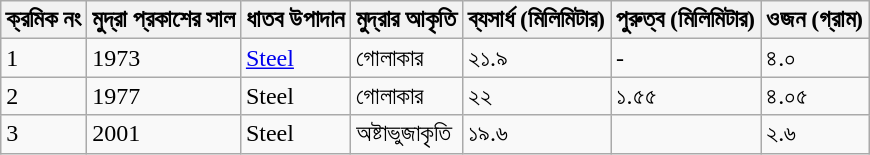<table class="wikitable">
<tr>
<th>ক্রমিক নং</th>
<th>মুদ্রা প্রকাশের সাল</th>
<th>ধাতব উপাদান</th>
<th>মুদ্রার আকৃতি</th>
<th>ব্যসার্ধ (মিলিমিটার)</th>
<th>পুরুত্ব (মিলিমিটার)</th>
<th>ওজন (গ্রাম)</th>
</tr>
<tr>
<td>1</td>
<td>1973</td>
<td><a href='#'>Steel</a></td>
<td>গোলাকার</td>
<td>২১.৯</td>
<td>-</td>
<td>৪.০</td>
</tr>
<tr>
<td>2</td>
<td>1977</td>
<td>Steel</td>
<td>গোলাকার</td>
<td>২২</td>
<td>১.৫৫</td>
<td>৪.০৫</td>
</tr>
<tr>
<td>3</td>
<td>2001</td>
<td>Steel</td>
<td>অষ্টাভুজাকৃতি</td>
<td>১৯.৬</td>
<td></td>
<td>২.৬</td>
</tr>
</table>
